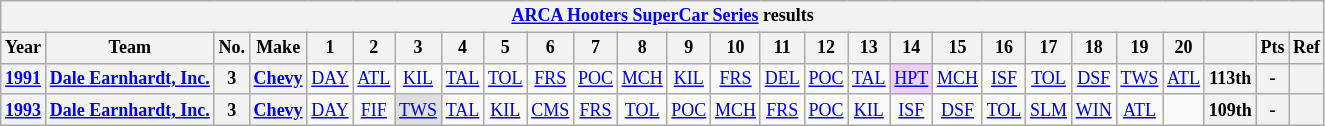<table class="wikitable" style="text-align:center; font-size:75%">
<tr>
<th colspan=45><a href='#'>ARCA Hooters SuperCar Series</a> results</th>
</tr>
<tr>
<th>Year</th>
<th>Team</th>
<th>No.</th>
<th>Make</th>
<th>1</th>
<th>2</th>
<th>3</th>
<th>4</th>
<th>5</th>
<th>6</th>
<th>7</th>
<th>8</th>
<th>9</th>
<th>10</th>
<th>11</th>
<th>12</th>
<th>13</th>
<th>14</th>
<th>15</th>
<th>16</th>
<th>17</th>
<th>18</th>
<th>19</th>
<th>20</th>
<th></th>
<th>Pts</th>
<th>Ref</th>
</tr>
<tr>
<th><a href='#'>1991</a></th>
<th nowrap><a href='#'>Dale Earnhardt, Inc.</a></th>
<th>3</th>
<th><a href='#'>Chevy</a></th>
<td><a href='#'>DAY</a></td>
<td><a href='#'>ATL</a></td>
<td><a href='#'>KIL</a></td>
<td><a href='#'>TAL</a></td>
<td><a href='#'>TOL</a></td>
<td><a href='#'>FRS</a></td>
<td><a href='#'>POC</a></td>
<td><a href='#'>MCH</a></td>
<td><a href='#'>KIL</a></td>
<td><a href='#'>FRS</a></td>
<td><a href='#'>DEL</a></td>
<td><a href='#'>POC</a></td>
<td><a href='#'>TAL</a></td>
<td style="background:#EFCFFF;"><a href='#'>HPT</a><br></td>
<td><a href='#'>MCH</a></td>
<td><a href='#'>ISF</a></td>
<td><a href='#'>TOL</a></td>
<td><a href='#'>DSF</a></td>
<td><a href='#'>TWS</a></td>
<td><a href='#'>ATL</a></td>
<th>113th</th>
<th>-</th>
<th></th>
</tr>
<tr>
<th><a href='#'>1993</a></th>
<th><a href='#'>Dale Earnhardt, Inc.</a></th>
<th>3</th>
<th><a href='#'>Chevy</a></th>
<td><a href='#'>DAY</a></td>
<td><a href='#'>FIF</a></td>
<td style="background:#DFDFDF;"><a href='#'>TWS</a><br></td>
<td><a href='#'>TAL</a></td>
<td><a href='#'>KIL</a></td>
<td><a href='#'>CMS</a></td>
<td><a href='#'>FRS</a></td>
<td><a href='#'>TOL</a></td>
<td><a href='#'>POC</a></td>
<td><a href='#'>MCH</a></td>
<td><a href='#'>FRS</a></td>
<td><a href='#'>POC</a></td>
<td><a href='#'>KIL</a></td>
<td><a href='#'>ISF</a></td>
<td><a href='#'>DSF</a></td>
<td><a href='#'>TOL</a></td>
<td><a href='#'>SLM</a></td>
<td><a href='#'>WIN</a></td>
<td><a href='#'>ATL</a></td>
<td></td>
<th>109th</th>
<th>-</th>
<th></th>
</tr>
</table>
